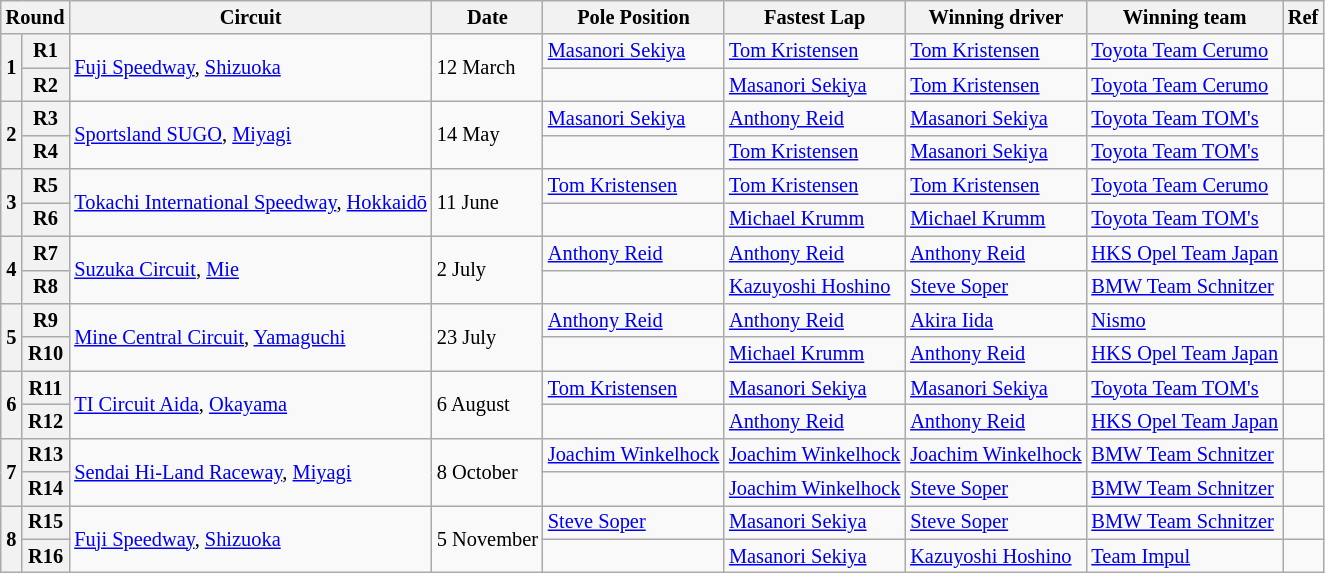<table class="wikitable" style="font-size: 85%">
<tr>
<th colspan=2>Round</th>
<th>Circuit</th>
<th>Date</th>
<th>Pole Position</th>
<th>Fastest Lap</th>
<th>Winning driver</th>
<th>Winning team</th>
<th>Ref</th>
</tr>
<tr>
<th rowspan=2>1</th>
<th>R1</th>
<td rowspan=2> <a href='#'>Fuji Speedway</a>, <a href='#'>Shizuoka</a></td>
<td rowspan=2>12 March</td>
<td> <a href='#'>Masanori Sekiya</a></td>
<td> <a href='#'>Tom Kristensen</a></td>
<td> <a href='#'>Tom Kristensen</a></td>
<td><a href='#'>Toyota Team Cerumo</a></td>
<td></td>
</tr>
<tr>
<th>R2</th>
<td></td>
<td> <a href='#'>Masanori Sekiya</a></td>
<td> <a href='#'>Tom Kristensen</a></td>
<td><a href='#'>Toyota Team Cerumo</a></td>
<td></td>
</tr>
<tr>
<th rowspan=2>2</th>
<th>R3</th>
<td rowspan=2> <a href='#'>Sportsland SUGO</a>, <a href='#'>Miyagi</a></td>
<td rowspan=2>14 May</td>
<td> <a href='#'>Masanori Sekiya</a></td>
<td> <a href='#'>Anthony Reid</a></td>
<td> <a href='#'>Masanori Sekiya</a></td>
<td><a href='#'>Toyota Team TOM's</a></td>
<td></td>
</tr>
<tr>
<th>R4</th>
<td></td>
<td> <a href='#'>Tom Kristensen</a></td>
<td> <a href='#'>Masanori Sekiya</a></td>
<td><a href='#'>Toyota Team TOM's</a></td>
<td></td>
</tr>
<tr>
<th rowspan=2>3</th>
<th>R5</th>
<td rowspan=2> <a href='#'>Tokachi International Speedway</a>, <a href='#'>Hokkaidō</a></td>
<td rowspan=2>11 June</td>
<td> <a href='#'>Tom Kristensen</a></td>
<td> <a href='#'>Tom Kristensen</a></td>
<td> <a href='#'>Tom Kristensen</a></td>
<td><a href='#'>Toyota Team Cerumo</a></td>
<td></td>
</tr>
<tr>
<th>R6</th>
<td></td>
<td> <a href='#'>Michael Krumm</a></td>
<td> <a href='#'>Michael Krumm</a></td>
<td><a href='#'>Toyota Team TOM's</a></td>
<td></td>
</tr>
<tr>
<th rowspan=2>4</th>
<th>R7</th>
<td rowspan=2> <a href='#'>Suzuka Circuit</a>, <a href='#'>Mie</a></td>
<td rowspan=2>2 July</td>
<td> <a href='#'>Anthony Reid</a></td>
<td> <a href='#'>Anthony Reid</a></td>
<td> <a href='#'>Anthony Reid</a></td>
<td><a href='#'>HKS Opel Team Japan</a></td>
<td></td>
</tr>
<tr>
<th>R8</th>
<td></td>
<td> <a href='#'>Kazuyoshi Hoshino</a></td>
<td> <a href='#'>Steve Soper</a></td>
<td><a href='#'>BMW Team Schnitzer</a></td>
<td></td>
</tr>
<tr>
<th rowspan=2>5</th>
<th>R9</th>
<td rowspan=2> <a href='#'>Mine Central Circuit</a>, <a href='#'>Yamaguchi</a></td>
<td rowspan=2>23 July</td>
<td> <a href='#'>Anthony Reid</a></td>
<td> <a href='#'>Anthony Reid</a></td>
<td> <a href='#'>Akira Iida</a></td>
<td><a href='#'>Nismo</a></td>
<td></td>
</tr>
<tr>
<th>R10</th>
<td></td>
<td> <a href='#'>Michael Krumm</a></td>
<td> <a href='#'>Anthony Reid</a></td>
<td><a href='#'>HKS Opel Team Japan</a></td>
<td></td>
</tr>
<tr>
<th rowspan=2>6</th>
<th>R11</th>
<td rowspan=2> <a href='#'>TI Circuit Aida</a>, <a href='#'>Okayama</a></td>
<td rowspan=2>6 August</td>
<td> <a href='#'>Tom Kristensen</a></td>
<td> <a href='#'>Masanori Sekiya</a></td>
<td> <a href='#'>Masanori Sekiya</a></td>
<td><a href='#'>Toyota Team TOM's</a></td>
<td></td>
</tr>
<tr>
<th>R12</th>
<td></td>
<td> <a href='#'>Anthony Reid</a></td>
<td> <a href='#'>Anthony Reid</a></td>
<td><a href='#'>HKS Opel Team Japan</a></td>
<td></td>
</tr>
<tr>
<th rowspan=2>7</th>
<th>R13</th>
<td rowspan=2> <a href='#'>Sendai Hi-Land Raceway</a>, <a href='#'>Miyagi</a></td>
<td rowspan=2>8 October</td>
<td> <a href='#'>Joachim Winkelhock</a></td>
<td> <a href='#'>Joachim Winkelhock</a></td>
<td> <a href='#'>Joachim Winkelhock</a></td>
<td><a href='#'>BMW Team Schnitzer</a></td>
<td></td>
</tr>
<tr>
<th>R14</th>
<td></td>
<td> <a href='#'>Joachim Winkelhock</a></td>
<td> <a href='#'>Steve Soper</a></td>
<td><a href='#'>BMW Team Schnitzer</a></td>
<td></td>
</tr>
<tr>
<th rowspan=2>8</th>
<th>R15</th>
<td rowspan=2> <a href='#'>Fuji Speedway</a>, <a href='#'>Shizuoka</a></td>
<td rowspan=2>5 November</td>
<td> <a href='#'>Steve Soper</a></td>
<td> <a href='#'>Masanori Sekiya</a></td>
<td> <a href='#'>Steve Soper</a></td>
<td><a href='#'>BMW Team Schnitzer</a></td>
<td></td>
</tr>
<tr>
<th>R16</th>
<td></td>
<td> <a href='#'>Masanori Sekiya</a></td>
<td> <a href='#'>Kazuyoshi Hoshino</a></td>
<td><a href='#'>Team Impul</a></td>
<td></td>
</tr>
</table>
